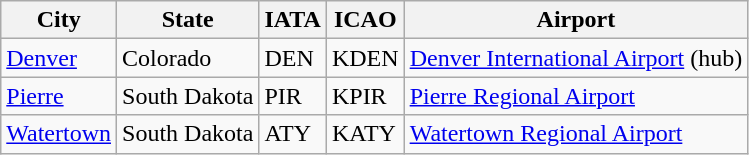<table class="wikitable">
<tr>
<th>City</th>
<th>State</th>
<th>IATA</th>
<th>ICAO</th>
<th>Airport</th>
</tr>
<tr>
<td><a href='#'>Denver</a></td>
<td>Colorado</td>
<td>DEN</td>
<td>KDEN</td>
<td><a href='#'>Denver International Airport</a> (hub)</td>
</tr>
<tr>
<td><a href='#'>Pierre</a></td>
<td>South Dakota</td>
<td>PIR</td>
<td>KPIR</td>
<td><a href='#'>Pierre Regional Airport</a></td>
</tr>
<tr>
<td><a href='#'>Watertown</a></td>
<td>South Dakota</td>
<td>ATY</td>
<td>KATY</td>
<td><a href='#'>Watertown Regional Airport</a></td>
</tr>
</table>
